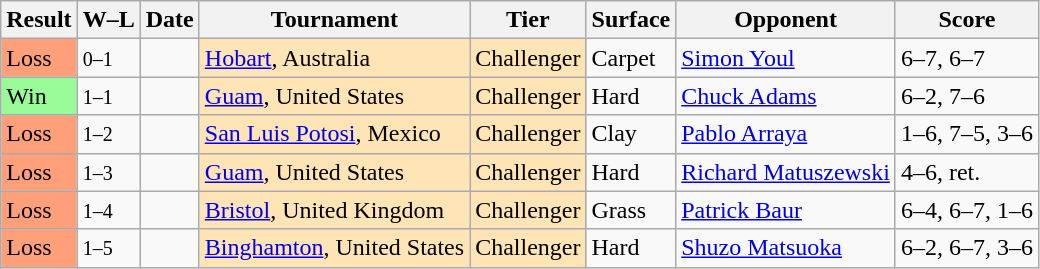<table class="sortable wikitable">
<tr>
<th>Result</th>
<th class="unsortable">W–L</th>
<th>Date</th>
<th>Tournament</th>
<th>Tier</th>
<th>Surface</th>
<th>Opponent</th>
<th class="unsortable">Score</th>
</tr>
<tr>
<td style="background:#ffa07a;">Loss</td>
<td><small>0–1</small></td>
<td></td>
<td style="background:moccasin;"><a href='#'>Hobart</a>, Australia</td>
<td style="background:moccasin;">Challenger</td>
<td>Carpet</td>
<td> <a href='#'>Simon Youl</a></td>
<td>6–7, 6–7</td>
</tr>
<tr>
<td style="background:#98fb98;">Win</td>
<td><small>1–1</small></td>
<td></td>
<td style="background:moccasin;"><a href='#'>Guam</a>, United States</td>
<td style="background:moccasin;">Challenger</td>
<td>Hard</td>
<td> <a href='#'>Chuck Adams</a></td>
<td>6–2, 7–6</td>
</tr>
<tr>
<td style="background:#ffa07a;">Loss</td>
<td><small>1–2</small></td>
<td></td>
<td style="background:moccasin;"><a href='#'>San Luis Potosi</a>, Mexico</td>
<td style="background:moccasin;">Challenger</td>
<td>Clay</td>
<td> <a href='#'>Pablo Arraya</a></td>
<td>1–6, 7–5, 3–6</td>
</tr>
<tr>
<td style="background:#ffa07a;">Loss</td>
<td><small>1–3</small></td>
<td></td>
<td style="background:moccasin;"><a href='#'>Guam</a>, United States</td>
<td style="background:moccasin;">Challenger</td>
<td>Hard</td>
<td> <a href='#'>Richard Matuszewski</a></td>
<td>4–6, ret.</td>
</tr>
<tr>
<td style="background:#ffa07a;">Loss</td>
<td><small>1–4</small></td>
<td></td>
<td style="background:moccasin;"><a href='#'>Bristol</a>, United Kingdom</td>
<td style="background:moccasin;">Challenger</td>
<td>Grass</td>
<td> <a href='#'>Patrick Baur</a></td>
<td>6–4, 6–7, 1–6</td>
</tr>
<tr>
<td style="background:#ffa07a;">Loss</td>
<td><small>1–5</small></td>
<td></td>
<td style="background:moccasin;"><a href='#'>Binghamton</a>, United States</td>
<td style="background:moccasin;">Challenger</td>
<td>Hard</td>
<td> <a href='#'>Shuzo Matsuoka</a></td>
<td>6–2, 6–7, 3–6</td>
</tr>
</table>
